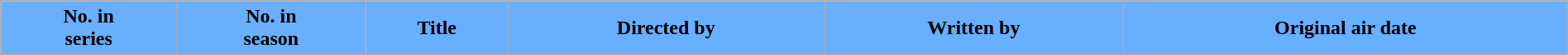<table class="wikitable plainrowheaders" style="width: 100%; margin: auto;">
<tr>
<th scope="col" style="background:#69AFFF; color:#000;">No. in<br>series</th>
<th scope="col" style="background:#69AFFF; color:#000;">No. in<br>season</th>
<th scope="col" style="background:#69AFFF; color:#000;">Title</th>
<th scope="col" style="background:#69AFFF; color:#000;">Directed by</th>
<th scope="col" style="background:#69AFFF; color:#000;">Written by</th>
<th scope="col" style="background:#69AFFF; color:#000;">Original air date</th>
</tr>
<tr>
</tr>
</table>
